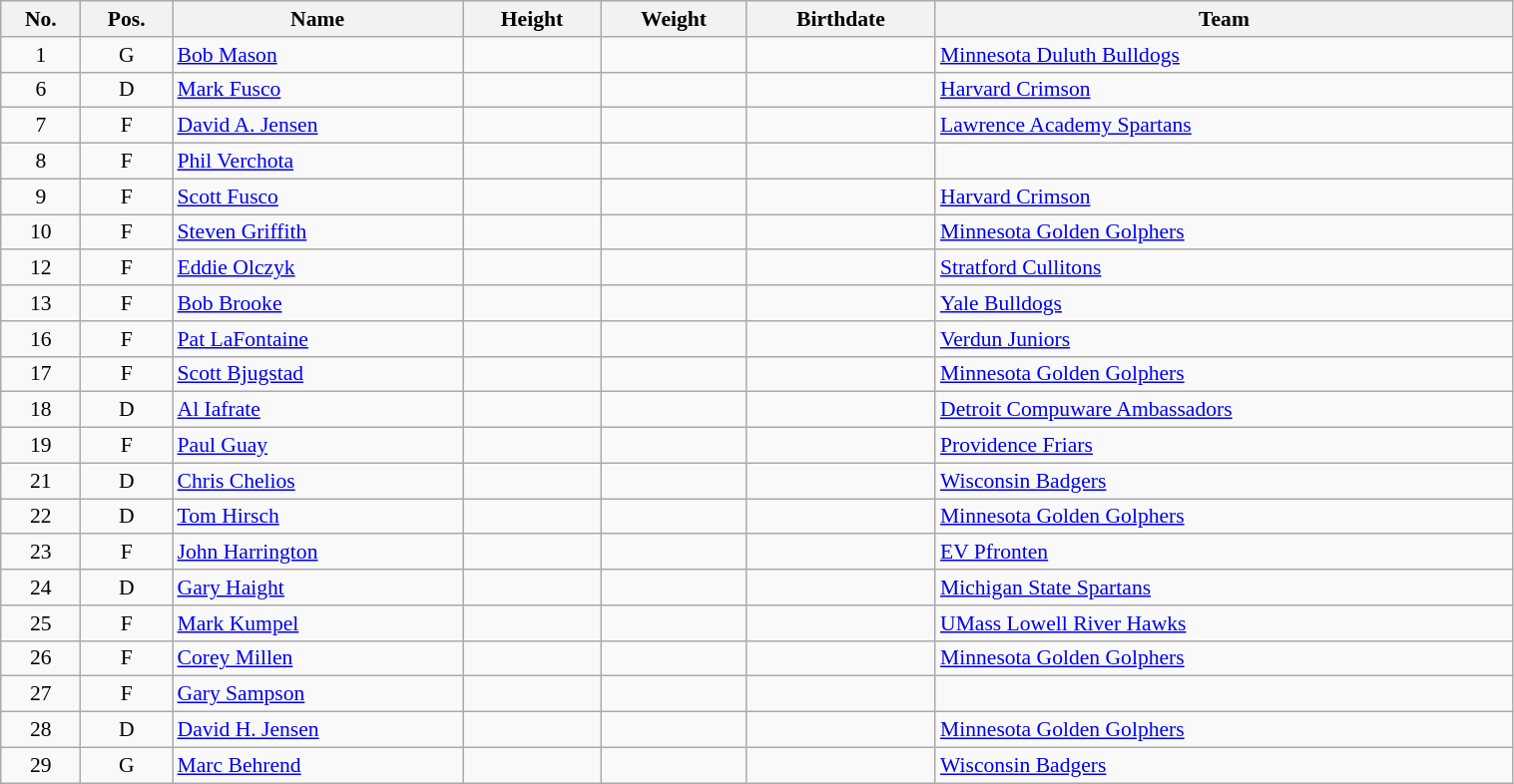<table class="wikitable sortable" width="80%" style="font-size: 90%; text-align: center;">
<tr>
<th>No.</th>
<th>Pos.</th>
<th>Name</th>
<th>Height</th>
<th>Weight</th>
<th>Birthdate</th>
<th>Team</th>
</tr>
<tr>
<td>1</td>
<td>G</td>
<td style="text-align:left;"><a href='#'>Bob Mason</a></td>
<td></td>
<td></td>
<td style="text-align:right;"></td>
<td style="text-align:left;"> <a href='#'>Minnesota Duluth Bulldogs</a></td>
</tr>
<tr>
<td>6</td>
<td>D</td>
<td style="text-align:left;"><a href='#'>Mark Fusco</a></td>
<td></td>
<td></td>
<td style="text-align:right;"></td>
<td style="text-align:left;"> <a href='#'>Harvard Crimson</a></td>
</tr>
<tr>
<td>7</td>
<td>F</td>
<td style="text-align:left;"><a href='#'>David A. Jensen</a></td>
<td></td>
<td></td>
<td style="text-align:right;"></td>
<td style="text-align:left;"> <a href='#'>Lawrence Academy Spartans</a></td>
</tr>
<tr>
<td>8</td>
<td>F</td>
<td style="text-align:left;"><a href='#'>Phil Verchota</a></td>
<td></td>
<td></td>
<td style="text-align:right;"></td>
<td style="text-align:left;"></td>
</tr>
<tr>
<td>9</td>
<td>F</td>
<td style="text-align:left;"><a href='#'>Scott Fusco</a></td>
<td></td>
<td></td>
<td style="text-align:right;"></td>
<td style="text-align:left;"> <a href='#'>Harvard Crimson</a></td>
</tr>
<tr>
<td>10</td>
<td>F</td>
<td style="text-align:left;"><a href='#'>Steven Griffith</a></td>
<td></td>
<td></td>
<td style="text-align:right;"></td>
<td style="text-align:left;"> <a href='#'>Minnesota Golden Golphers</a></td>
</tr>
<tr>
<td>12</td>
<td>F</td>
<td style="text-align:left;"><a href='#'>Eddie Olczyk</a></td>
<td></td>
<td></td>
<td style="text-align:right;"></td>
<td style="text-align:left;"> <a href='#'>Stratford Cullitons</a></td>
</tr>
<tr>
<td>13</td>
<td>F</td>
<td style="text-align:left;"><a href='#'>Bob Brooke</a></td>
<td></td>
<td></td>
<td style="text-align:right;"></td>
<td style="text-align:left;"> <a href='#'>Yale Bulldogs</a></td>
</tr>
<tr>
<td>16</td>
<td>F</td>
<td style="text-align:left;"><a href='#'>Pat LaFontaine</a></td>
<td></td>
<td></td>
<td style="text-align:right;"></td>
<td style="text-align:left;"> <a href='#'>Verdun Juniors</a></td>
</tr>
<tr>
<td>17</td>
<td>F</td>
<td style="text-align:left;"><a href='#'>Scott Bjugstad</a></td>
<td></td>
<td></td>
<td style="text-align:right;"></td>
<td style="text-align:left;"> <a href='#'>Minnesota Golden Golphers</a></td>
</tr>
<tr>
<td>18</td>
<td>D</td>
<td style="text-align:left;"><a href='#'>Al Iafrate</a></td>
<td></td>
<td></td>
<td style="text-align:right;"></td>
<td style="text-align:left;"> <a href='#'>Detroit Compuware Ambassadors</a></td>
</tr>
<tr>
<td>19</td>
<td>F</td>
<td style="text-align:left;"><a href='#'>Paul Guay</a></td>
<td></td>
<td></td>
<td style="text-align:right;"></td>
<td style="text-align:left;"> <a href='#'>Providence Friars</a></td>
</tr>
<tr>
<td>21</td>
<td>D</td>
<td style="text-align:left;"><a href='#'>Chris Chelios</a></td>
<td></td>
<td></td>
<td style="text-align:right;"></td>
<td style="text-align:left;"> <a href='#'>Wisconsin Badgers</a></td>
</tr>
<tr>
<td>22</td>
<td>D</td>
<td style="text-align:left;"><a href='#'>Tom Hirsch</a></td>
<td></td>
<td></td>
<td style="text-align:right;"></td>
<td style="text-align:left;"> <a href='#'>Minnesota Golden Golphers</a></td>
</tr>
<tr>
<td>23</td>
<td>F</td>
<td style="text-align:left;"><a href='#'>John Harrington</a></td>
<td></td>
<td></td>
<td style="text-align:right;"></td>
<td style="text-align:left;"> <a href='#'>EV Pfronten</a></td>
</tr>
<tr>
<td>24</td>
<td>D</td>
<td style="text-align:left;"><a href='#'>Gary Haight</a></td>
<td></td>
<td></td>
<td style="text-align:right;"></td>
<td style="text-align:left;"> <a href='#'>Michigan State Spartans</a></td>
</tr>
<tr>
<td>25</td>
<td>F</td>
<td style="text-align:left;"><a href='#'>Mark Kumpel</a></td>
<td></td>
<td></td>
<td style="text-align:right;"></td>
<td style="text-align:left;"> <a href='#'>UMass Lowell River Hawks</a></td>
</tr>
<tr>
<td>26</td>
<td>F</td>
<td style="text-align:left;"><a href='#'>Corey Millen</a></td>
<td></td>
<td></td>
<td style="text-align:right;"></td>
<td style="text-align:left;"> <a href='#'>Minnesota Golden Golphers</a></td>
</tr>
<tr>
<td>27</td>
<td>F</td>
<td style="text-align:left;"><a href='#'>Gary Sampson</a></td>
<td></td>
<td></td>
<td style="text-align:right;"></td>
<td style="text-align:left;"></td>
</tr>
<tr>
<td>28</td>
<td>D</td>
<td style="text-align:left;"><a href='#'>David H. Jensen</a></td>
<td></td>
<td></td>
<td style="text-align:right;"></td>
<td style="text-align:left;"> <a href='#'>Minnesota Golden Golphers</a></td>
</tr>
<tr>
<td>29</td>
<td>G</td>
<td style="text-align:left;"><a href='#'>Marc Behrend</a></td>
<td></td>
<td></td>
<td style="text-align:right;"></td>
<td style="text-align:left;"> <a href='#'>Wisconsin Badgers</a></td>
</tr>
</table>
